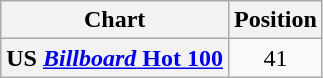<table class="wikitable plainrowheaders" style="text-align:center">
<tr>
<th>Chart</th>
<th>Position</th>
</tr>
<tr>
<th scope="row">US <a href='#'><em>Billboard</em> Hot 100</a></th>
<td>41</td>
</tr>
</table>
